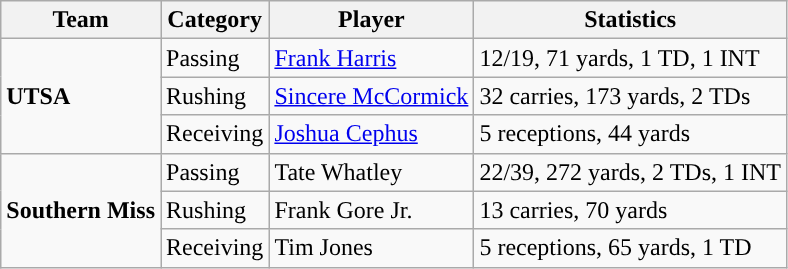<table class="wikitable" style="float: left;">
<tr>
<th>Team</th>
<th>Category</th>
<th>Player</th>
<th>Statistics</th>
</tr>
<tr>
<td rowspan=3><strong>UTSA</strong></td>
<td>Passing</td>
<td><a href='#'>Frank Harris</a></td>
<td>12/19, 71 yards, 1 TD, 1 INT</td>
</tr>
<tr>
<td>Rushing</td>
<td><a href='#'>Sincere McCormick</a></td>
<td>32 carries, 173 yards, 2 TDs</td>
</tr>
<tr>
<td>Receiving</td>
<td><a href='#'>Joshua Cephus</a></td>
<td>5 receptions, 44 yards</td>
</tr>
<tr>
<td rowspan=3><strong>Southern Miss</strong></td>
<td>Passing</td>
<td>Tate Whatley</td>
<td>22/39, 272 yards, 2 TDs, 1 INT</td>
</tr>
<tr>
<td>Rushing</td>
<td>Frank Gore Jr.</td>
<td>13 carries, 70 yards</td>
</tr>
<tr>
<td>Receiving</td>
<td>Tim Jones</td>
<td>5 receptions, 65 yards, 1 TD</td>
</tr>
</table>
